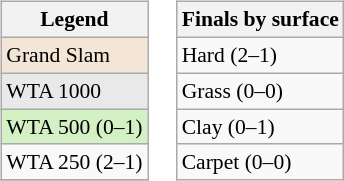<table>
<tr valign=top>
<td><br><table class=wikitable style=font-size:90%>
<tr>
<th>Legend</th>
</tr>
<tr>
<td bgcolor=f3e6d7>Grand Slam</td>
</tr>
<tr>
<td bgcolor=e9e9e9>WTA 1000</td>
</tr>
<tr>
<td bgcolor=d4f1c5>WTA 500 (0–1)</td>
</tr>
<tr>
<td>WTA 250 (2–1)</td>
</tr>
<tr>
</tr>
</table>
</td>
<td><br><table class=wikitable style=font-size:90%>
<tr>
<th>Finals by surface</th>
</tr>
<tr>
<td>Hard (2–1)</td>
</tr>
<tr>
<td>Grass (0–0)</td>
</tr>
<tr>
<td>Clay (0–1)</td>
</tr>
<tr>
<td>Carpet (0–0)</td>
</tr>
</table>
</td>
</tr>
</table>
